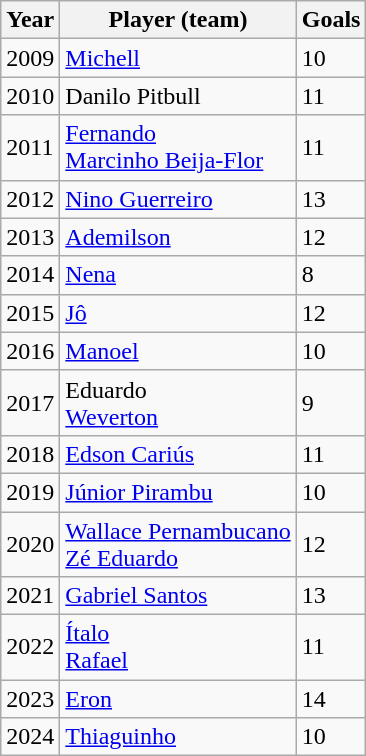<table class="wikitable">
<tr>
<th>Year</th>
<th>Player (team)</th>
<th>Goals</th>
</tr>
<tr>
<td>2009</td>
<td><a href='#'>Michell</a> </td>
<td>10</td>
</tr>
<tr>
<td>2010</td>
<td>Danilo Pitbull </td>
<td>11</td>
</tr>
<tr>
<td>2011</td>
<td><a href='#'>Fernando</a>  <br> <a href='#'>Marcinho Beija-Flor</a> </td>
<td>11</td>
</tr>
<tr>
<td>2012</td>
<td><a href='#'>Nino Guerreiro</a> </td>
<td>13</td>
</tr>
<tr>
<td>2013</td>
<td><a href='#'>Ademilson</a> </td>
<td>12</td>
</tr>
<tr>
<td>2014</td>
<td><a href='#'>Nena</a> </td>
<td>8</td>
</tr>
<tr>
<td>2015</td>
<td><a href='#'>Jô</a> </td>
<td>12</td>
</tr>
<tr>
<td>2016</td>
<td><a href='#'>Manoel</a> </td>
<td>10</td>
</tr>
<tr>
<td>2017</td>
<td>Eduardo  <br> <a href='#'>Weverton</a> </td>
<td>9</td>
</tr>
<tr>
<td>2018</td>
<td><a href='#'>Edson Cariús</a> </td>
<td>11</td>
</tr>
<tr>
<td>2019</td>
<td><a href='#'>Júnior Pirambu</a> </td>
<td>10</td>
</tr>
<tr>
<td>2020</td>
<td><a href='#'>Wallace Pernambucano</a>  <br> <a href='#'>Zé Eduardo</a> </td>
<td>12</td>
</tr>
<tr>
<td>2021</td>
<td><a href='#'>Gabriel Santos</a> </td>
<td>13</td>
</tr>
<tr>
<td>2022</td>
<td><a href='#'>Ítalo</a>  <br> <a href='#'>Rafael</a> </td>
<td>11</td>
</tr>
<tr>
<td>2023</td>
<td><a href='#'>Eron</a> </td>
<td>14</td>
</tr>
<tr>
<td>2024</td>
<td><a href='#'>Thiaguinho</a> </td>
<td>10</td>
</tr>
</table>
